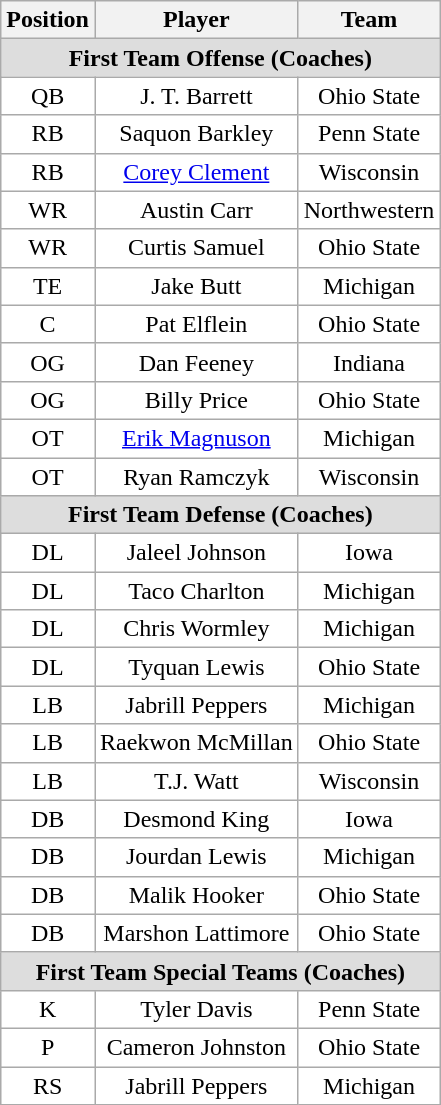<table class="wikitable sortable">
<tr>
<th>Position</th>
<th>Player</th>
<th>Team</th>
</tr>
<tr>
<td colspan="3" style="text-align:center; background:#ddd;"><strong>First Team Offense (Coaches)</strong></td>
</tr>
<tr style="text-align:center;">
<td style="background:white">QB</td>
<td style="background:white">J. T. Barrett</td>
<td style="background:white">Ohio State</td>
</tr>
<tr style="text-align:center;">
<td style="background:white">RB</td>
<td style="background:white">Saquon Barkley</td>
<td style="background:white">Penn State</td>
</tr>
<tr style="text-align:center;">
<td style="background:white">RB</td>
<td style="background:white"><a href='#'>Corey Clement</a></td>
<td style="background:white">Wisconsin</td>
</tr>
<tr style="text-align:center;">
<td style="background:white">WR</td>
<td style="background:white">Austin Carr</td>
<td style="background:white">Northwestern</td>
</tr>
<tr style="text-align:center;">
<td style="background:white">WR</td>
<td style="background:white">Curtis Samuel</td>
<td style="background:white">Ohio State</td>
</tr>
<tr style="text-align:center;">
<td style="background:white">TE</td>
<td style="background:white">Jake Butt</td>
<td style="background:white">Michigan</td>
</tr>
<tr style="text-align:center;">
<td style="background:white">C</td>
<td style="background:white">Pat Elflein</td>
<td style="background:white">Ohio State</td>
</tr>
<tr style="text-align:center;">
<td style="background:white">OG</td>
<td style="background:white">Dan Feeney</td>
<td style="background:white">Indiana</td>
</tr>
<tr style="text-align:center;">
<td style="background:white">OG</td>
<td style="background:white">Billy Price</td>
<td style="background:white">Ohio State</td>
</tr>
<tr style="text-align:center;">
<td style="background:white">OT</td>
<td style="background:white"><a href='#'>Erik Magnuson</a></td>
<td style="background:white">Michigan</td>
</tr>
<tr style="text-align:center;">
<td style="background:white">OT</td>
<td style="background:white">Ryan Ramczyk</td>
<td style="background:white">Wisconsin</td>
</tr>
<tr>
<td colspan="3" style="text-align:center; background:#ddd;"><strong>First Team Defense (Coaches)</strong></td>
</tr>
<tr style="text-align:center;">
<td style="background:white">DL</td>
<td style="background:white">Jaleel Johnson</td>
<td style="background:white">Iowa</td>
</tr>
<tr style="text-align:center;">
<td style="background:white">DL</td>
<td style="background:white">Taco Charlton</td>
<td style="background:white">Michigan</td>
</tr>
<tr style="text-align:center;">
<td style="background:white">DL</td>
<td style="background:white">Chris Wormley</td>
<td style="background:white">Michigan</td>
</tr>
<tr style="text-align:center;">
<td style="background:white">DL</td>
<td style="background:white">Tyquan Lewis</td>
<td style="background:white">Ohio State</td>
</tr>
<tr style="text-align:center;">
<td style="background:white">LB</td>
<td style="background:white">Jabrill Peppers</td>
<td style="background:white">Michigan</td>
</tr>
<tr style="text-align:center;">
<td style="background:white">LB</td>
<td style="background:white">Raekwon McMillan</td>
<td style="background:white">Ohio State</td>
</tr>
<tr style="text-align:center;">
<td style="background:white">LB</td>
<td style="background:white">T.J. Watt</td>
<td style="background:white">Wisconsin</td>
</tr>
<tr style="text-align:center;">
<td style="background:white">DB</td>
<td style="background:white">Desmond King</td>
<td style="background:white">Iowa</td>
</tr>
<tr style="text-align:center;">
<td style="background:white">DB</td>
<td style="background:white">Jourdan Lewis</td>
<td style="background:white">Michigan</td>
</tr>
<tr style="text-align:center;">
<td style="background:white">DB</td>
<td style="background:white">Malik Hooker</td>
<td style="background:white">Ohio State</td>
</tr>
<tr style="text-align:center;">
<td style="background:white">DB</td>
<td style="background:white">Marshon Lattimore</td>
<td style="background:white">Ohio State</td>
</tr>
<tr>
<td colspan="3" style="text-align:center; background:#ddd;"><strong>First Team Special Teams (Coaches)</strong></td>
</tr>
<tr style="text-align:center;">
<td style="background:white">K</td>
<td style="background:white">Tyler Davis</td>
<td style="background:white">Penn State</td>
</tr>
<tr style="text-align:center;">
<td style="background:white">P</td>
<td style="background:white">Cameron Johnston</td>
<td style="background:white">Ohio State</td>
</tr>
<tr style="text-align:center;">
<td style="background:white">RS</td>
<td style="background:white">Jabrill Peppers</td>
<td style="background:white">Michigan</td>
</tr>
</table>
